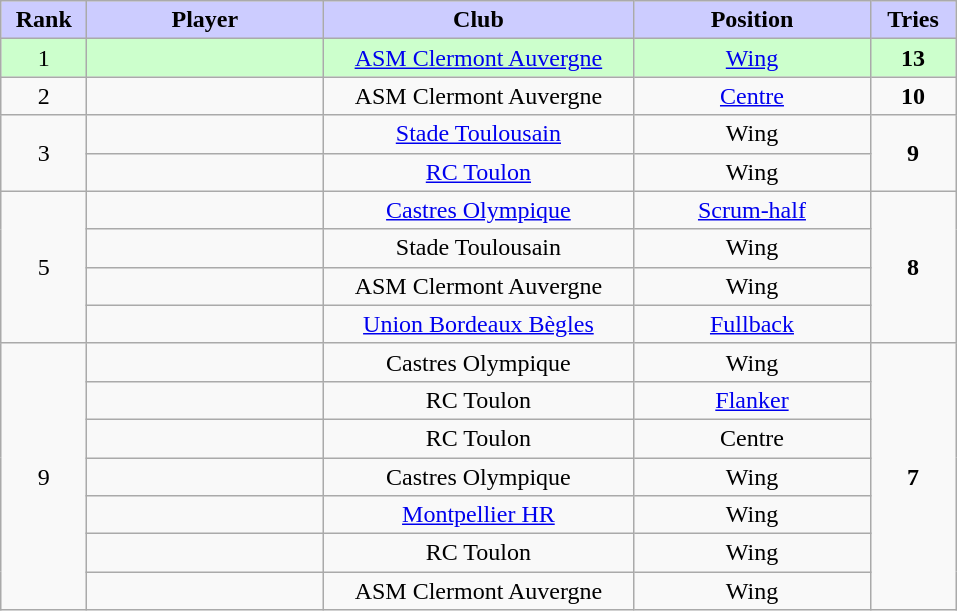<table class="wikitable sortable alternance" style="text-align:center">
<tr ---->
<th scope="col" style="background-color:#ccccff; width:50px;">Rank</th>
<th scope="col" style="background-color:#ccccff; width:150px;">Player</th>
<th scope="col" style="background-color:#ccccff; width:200px;">Club</th>
<th scope="col" style="background-color:#ccccff; width:150px;">Position</th>
<th scope="col" style="background-color:#ccccff; width:50px;">Tries</th>
</tr>
<tr --- style="background-color:#ccffcc;">
<td>1</td>
<td align="left"></td>
<td><a href='#'>ASM Clermont Auvergne</a></td>
<td><a href='#'>Wing</a></td>
<td><strong>13</strong></td>
</tr>
<tr --->
<td>2</td>
<td align="left"></td>
<td>ASM Clermont Auvergne</td>
<td><a href='#'>Centre</a></td>
<td><strong>10</strong></td>
</tr>
<tr --->
<td rowspan =2>3</td>
<td align="left"></td>
<td><a href='#'>Stade Toulousain</a></td>
<td>Wing</td>
<td rowspan =2><strong>9</strong></td>
</tr>
<tr --->
<td align="left"></td>
<td><a href='#'>RC Toulon</a></td>
<td>Wing</td>
</tr>
<tr --->
<td rowspan =4>5</td>
<td align="left"></td>
<td><a href='#'>Castres Olympique</a></td>
<td><a href='#'>Scrum-half</a></td>
<td rowspan =4><strong>8</strong></td>
</tr>
<tr --->
<td align="left"></td>
<td>Stade Toulousain</td>
<td>Wing</td>
</tr>
<tr --->
<td align="left"></td>
<td>ASM Clermont Auvergne</td>
<td>Wing</td>
</tr>
<tr --->
<td align="left"></td>
<td><a href='#'>Union Bordeaux Bègles</a></td>
<td><a href='#'>Fullback</a></td>
</tr>
<tr --->
<td rowspan =7>9</td>
<td align="left"></td>
<td>Castres Olympique</td>
<td>Wing</td>
<td rowspan =7><strong>7</strong></td>
</tr>
<tr --->
<td align="left"></td>
<td>RC Toulon</td>
<td><a href='#'>Flanker</a></td>
</tr>
<tr --->
<td align="left"></td>
<td>RC Toulon</td>
<td>Centre</td>
</tr>
<tr --->
<td align="left"></td>
<td>Castres Olympique</td>
<td>Wing</td>
</tr>
<tr --->
<td align="left"></td>
<td><a href='#'>Montpellier HR</a></td>
<td>Wing</td>
</tr>
<tr --->
<td align="left"></td>
<td>RC Toulon</td>
<td>Wing</td>
</tr>
<tr --->
<td align="left"></td>
<td>ASM Clermont Auvergne</td>
<td>Wing</td>
</tr>
</table>
